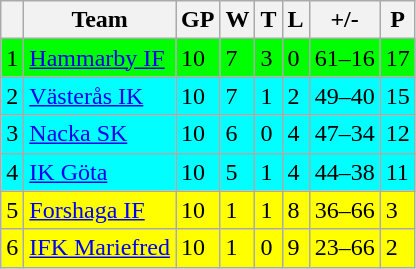<table class="wikitable">
<tr>
<th></th>
<th>Team</th>
<th>GP</th>
<th>W</th>
<th>T</th>
<th>L</th>
<th>+/-</th>
<th>P</th>
</tr>
<tr style="background:#00FF00">
<td>1</td>
<td><a href='#'>Hammarby IF</a></td>
<td>10</td>
<td>7</td>
<td>3</td>
<td>0</td>
<td>61–16</td>
<td>17</td>
</tr>
<tr style="background:#00FFFF">
<td>2</td>
<td><a href='#'>Västerås IK</a></td>
<td>10</td>
<td>7</td>
<td>1</td>
<td>2</td>
<td>49–40</td>
<td>15</td>
</tr>
<tr style="background:#00FFFF">
<td>3</td>
<td><a href='#'>Nacka SK</a></td>
<td>10</td>
<td>6</td>
<td>0</td>
<td>4</td>
<td>47–34</td>
<td>12</td>
</tr>
<tr style="background:#00FFFF">
<td>4</td>
<td><a href='#'>IK Göta</a></td>
<td>10</td>
<td>5</td>
<td>1</td>
<td>4</td>
<td>44–38</td>
<td>11</td>
</tr>
<tr style="background:#FFFF00">
<td>5</td>
<td><a href='#'>Forshaga IF</a></td>
<td>10</td>
<td>1</td>
<td>1</td>
<td>8</td>
<td>36–66</td>
<td>3</td>
</tr>
<tr style="background:#FFFF00">
<td>6</td>
<td><a href='#'>IFK Mariefred</a></td>
<td>10</td>
<td>1</td>
<td>0</td>
<td>9</td>
<td>23–66</td>
<td>2</td>
</tr>
</table>
